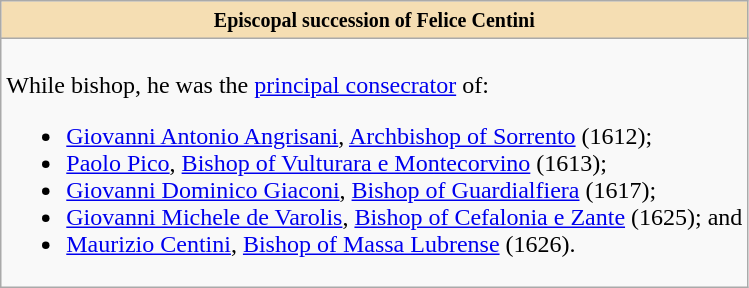<table role="presentation" class="wikitable mw-collapsible mw-collapsed"|>
<tr>
<th style="background:#F5DEB3"><small>Episcopal succession of Felice Centini</small></th>
</tr>
<tr>
<td><br>While bishop, he was the <a href='#'>principal consecrator</a> of:<ul><li><a href='#'>Giovanni Antonio Angrisani</a>, <a href='#'>Archbishop of Sorrento</a> (1612);</li><li><a href='#'>Paolo Pico</a>, <a href='#'>Bishop of Vulturara e Montecorvino</a> (1613);</li><li><a href='#'>Giovanni Dominico Giaconi</a>, <a href='#'>Bishop of Guardialfiera</a> (1617);</li><li><a href='#'>Giovanni Michele de Varolis</a>, <a href='#'>Bishop of Cefalonia e Zante</a> (1625); and</li><li><a href='#'>Maurizio Centini</a>, <a href='#'>Bishop of Massa Lubrense</a> (1626).</li></ul></td>
</tr>
</table>
